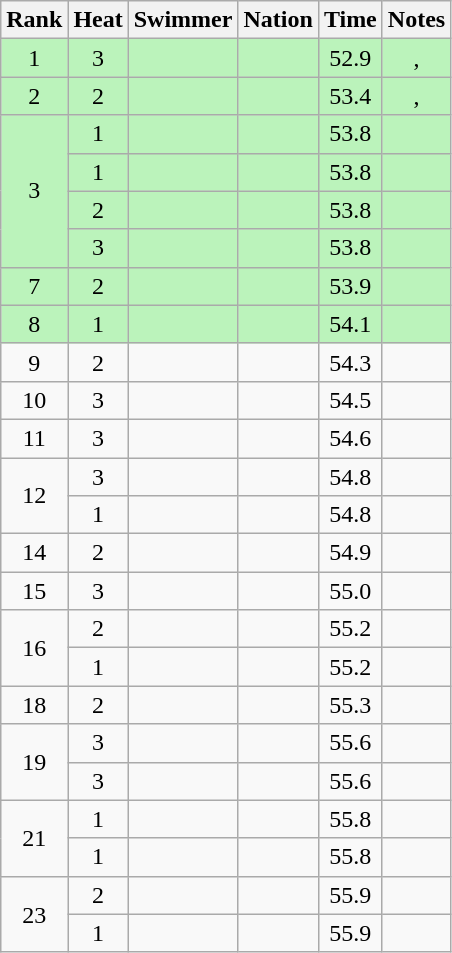<table class="wikitable sortable" style=text-align:center>
<tr>
<th>Rank</th>
<th>Heat</th>
<th>Swimmer</th>
<th>Nation</th>
<th>Time</th>
<th>Notes</th>
</tr>
<tr bgcolor=#bbf3bb>
<td>1</td>
<td>3</td>
<td align=left></td>
<td align=left></td>
<td>52.9</td>
<td>, </td>
</tr>
<tr bgcolor=#bbf3bb>
<td>2</td>
<td>2</td>
<td align=left></td>
<td align=left></td>
<td>53.4</td>
<td>, </td>
</tr>
<tr bgcolor=#bbf3bb>
<td rowspan=4>3</td>
<td>1</td>
<td align=left></td>
<td align=left></td>
<td>53.8</td>
<td></td>
</tr>
<tr bgcolor=#bbf3bb>
<td>1</td>
<td align=left></td>
<td align=left></td>
<td>53.8</td>
<td></td>
</tr>
<tr bgcolor=#bbf3bb>
<td>2</td>
<td align=left></td>
<td align=left></td>
<td>53.8</td>
<td></td>
</tr>
<tr bgcolor=#bbf3bb>
<td>3</td>
<td align=left></td>
<td align=left></td>
<td>53.8</td>
<td></td>
</tr>
<tr bgcolor=#bbf3bb>
<td>7</td>
<td>2</td>
<td align=left></td>
<td align=left></td>
<td>53.9</td>
<td></td>
</tr>
<tr bgcolor=#bbf3bb>
<td>8</td>
<td>1</td>
<td align=left></td>
<td align=left></td>
<td>54.1</td>
<td></td>
</tr>
<tr>
<td>9</td>
<td>2</td>
<td align=left></td>
<td align=left></td>
<td>54.3</td>
<td></td>
</tr>
<tr>
<td>10</td>
<td>3</td>
<td align=left></td>
<td align=left></td>
<td>54.5</td>
<td></td>
</tr>
<tr>
<td>11</td>
<td>3</td>
<td align=left></td>
<td align=left></td>
<td>54.6</td>
<td></td>
</tr>
<tr>
<td rowspan=2>12</td>
<td>3</td>
<td align=left></td>
<td align=left></td>
<td>54.8</td>
<td></td>
</tr>
<tr>
<td>1</td>
<td align=left></td>
<td align=left></td>
<td>54.8</td>
<td></td>
</tr>
<tr>
<td>14</td>
<td>2</td>
<td align=left></td>
<td align=left></td>
<td>54.9</td>
<td></td>
</tr>
<tr>
<td>15</td>
<td>3</td>
<td align=left></td>
<td align=left></td>
<td>55.0</td>
<td></td>
</tr>
<tr>
<td rowspan=2>16</td>
<td>2</td>
<td align=left></td>
<td align=left></td>
<td>55.2</td>
<td></td>
</tr>
<tr>
<td>1</td>
<td align=left></td>
<td align=left></td>
<td>55.2</td>
<td></td>
</tr>
<tr>
<td>18</td>
<td>2</td>
<td align=left></td>
<td align=left></td>
<td>55.3</td>
<td></td>
</tr>
<tr>
<td rowspan=2>19</td>
<td>3</td>
<td align=left></td>
<td align=left></td>
<td>55.6</td>
<td></td>
</tr>
<tr>
<td>3</td>
<td align=left></td>
<td align=left></td>
<td>55.6</td>
<td></td>
</tr>
<tr>
<td rowspan=2>21</td>
<td>1</td>
<td align=left></td>
<td align=left></td>
<td>55.8</td>
<td></td>
</tr>
<tr>
<td>1</td>
<td align=left></td>
<td align=left></td>
<td>55.8</td>
<td></td>
</tr>
<tr>
<td rowspan=2>23</td>
<td>2</td>
<td align=left></td>
<td align=left></td>
<td>55.9</td>
<td></td>
</tr>
<tr>
<td>1</td>
<td align=left></td>
<td align=left></td>
<td>55.9</td>
<td></td>
</tr>
</table>
